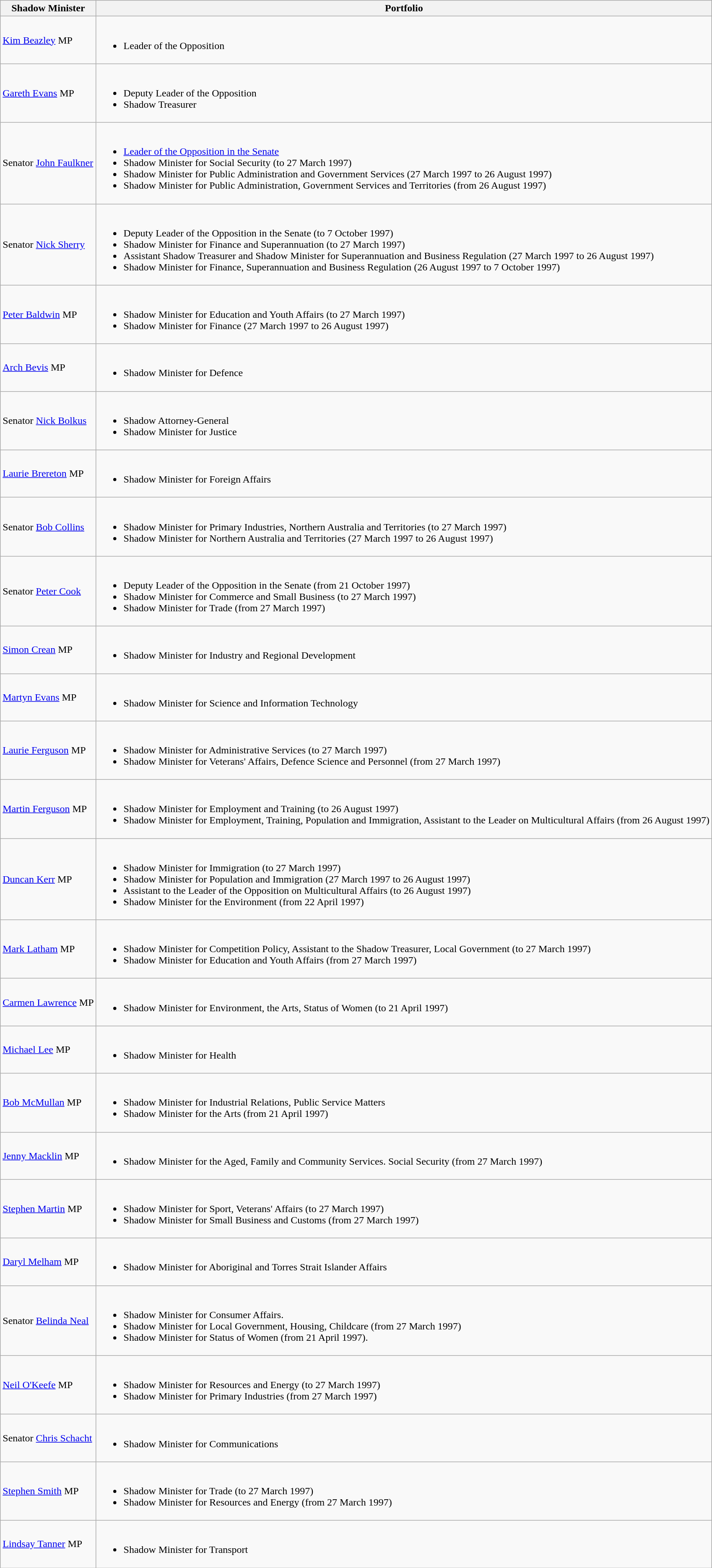<table class="wikitable sortable">
<tr>
<th>Shadow Minister</th>
<th>Portfolio</th>
</tr>
<tr>
<td><a href='#'>Kim Beazley</a> MP</td>
<td><br><ul><li>Leader of the Opposition</li></ul></td>
</tr>
<tr>
<td><a href='#'>Gareth Evans</a> MP</td>
<td><br><ul><li>Deputy Leader of the Opposition</li><li>Shadow Treasurer</li></ul></td>
</tr>
<tr>
<td>Senator <a href='#'>John Faulkner</a></td>
<td><br><ul><li><a href='#'>Leader of the Opposition in the Senate</a></li><li>Shadow Minister for Social Security (to 27 March 1997)</li><li>Shadow Minister for Public Administration and Government Services (27 March 1997 to 26 August 1997)</li><li>Shadow Minister for Public Administration, Government Services and Territories (from 26 August 1997)</li></ul></td>
</tr>
<tr>
<td>Senator <a href='#'>Nick Sherry</a></td>
<td><br><ul><li>Deputy Leader of the Opposition in the Senate (to 7 October 1997)</li><li>Shadow Minister for Finance and Superannuation (to 27 March 1997)</li><li>Assistant Shadow Treasurer and Shadow Minister for Superannuation and Business Regulation (27 March 1997 to 26 August 1997)</li><li>Shadow Minister for Finance, Superannuation and Business Regulation (26 August 1997 to 7 October 1997)</li></ul></td>
</tr>
<tr>
<td><a href='#'>Peter Baldwin</a> MP</td>
<td><br><ul><li>Shadow Minister for Education and Youth Affairs (to 27 March 1997)</li><li>Shadow Minister for Finance (27 March 1997 to 26 August 1997)</li></ul></td>
</tr>
<tr>
<td><a href='#'>Arch Bevis</a> MP</td>
<td><br><ul><li>Shadow Minister for Defence</li></ul></td>
</tr>
<tr>
<td>Senator <a href='#'>Nick Bolkus</a></td>
<td><br><ul><li>Shadow Attorney-General</li><li>Shadow Minister for Justice</li></ul></td>
</tr>
<tr>
<td><a href='#'>Laurie Brereton</a> MP</td>
<td><br><ul><li>Shadow Minister for Foreign Affairs</li></ul></td>
</tr>
<tr>
<td>Senator <a href='#'>Bob Collins</a></td>
<td><br><ul><li>Shadow Minister for Primary Industries, Northern Australia and Territories (to 27 March 1997)</li><li>Shadow Minister for Northern Australia and Territories (27 March 1997 to 26 August 1997)</li></ul></td>
</tr>
<tr>
<td>Senator <a href='#'>Peter Cook</a></td>
<td><br><ul><li>Deputy Leader of the Opposition in the Senate (from 21 October 1997)</li><li>Shadow Minister for Commerce and Small Business (to 27 March 1997)</li><li>Shadow Minister for Trade (from 27 March 1997)</li></ul></td>
</tr>
<tr>
<td><a href='#'>Simon Crean</a> MP</td>
<td><br><ul><li>Shadow Minister for Industry and Regional Development</li></ul></td>
</tr>
<tr>
<td><a href='#'>Martyn Evans</a> MP</td>
<td><br><ul><li>Shadow Minister for Science and Information Technology</li></ul></td>
</tr>
<tr>
<td><a href='#'>Laurie Ferguson</a> MP</td>
<td><br><ul><li>Shadow Minister for Administrative Services (to 27 March 1997)</li><li>Shadow Minister for Veterans' Affairs, Defence Science and Personnel (from 27 March 1997)</li></ul></td>
</tr>
<tr>
<td><a href='#'>Martin Ferguson</a> MP</td>
<td><br><ul><li>Shadow Minister for Employment and Training (to 26 August 1997)</li><li>Shadow Minister for Employment, Training, Population and Immigration, Assistant to the Leader on Multicultural Affairs (from 26 August 1997)</li></ul></td>
</tr>
<tr>
<td><a href='#'>Duncan Kerr</a> MP</td>
<td><br><ul><li>Shadow Minister for Immigration (to 27 March 1997)</li><li>Shadow Minister for Population and Immigration (27 March 1997 to 26 August 1997)</li><li>Assistant to the Leader of the Opposition on Multicultural Affairs (to 26 August 1997)</li><li>Shadow Minister for the Environment (from 22 April 1997)</li></ul></td>
</tr>
<tr>
<td><a href='#'>Mark Latham</a> MP</td>
<td><br><ul><li>Shadow Minister for Competition Policy, Assistant to the Shadow Treasurer, Local Government (to 27 March 1997)</li><li>Shadow Minister for Education and Youth Affairs (from 27 March 1997)</li></ul></td>
</tr>
<tr>
<td><a href='#'>Carmen Lawrence</a> MP</td>
<td><br><ul><li>Shadow Minister for Environment, the Arts, Status of Women (to 21 April 1997)</li></ul></td>
</tr>
<tr>
<td><a href='#'>Michael Lee</a> MP</td>
<td><br><ul><li>Shadow Minister for Health</li></ul></td>
</tr>
<tr>
<td><a href='#'>Bob McMullan</a> MP</td>
<td><br><ul><li>Shadow Minister for Industrial Relations, Public Service Matters</li><li>Shadow Minister for the Arts (from 21 April 1997)</li></ul></td>
</tr>
<tr>
<td><a href='#'>Jenny Macklin</a> MP</td>
<td><br><ul><li>Shadow Minister for the Aged, Family and Community Services. Social Security (from 27 March 1997)</li></ul></td>
</tr>
<tr>
<td><a href='#'>Stephen Martin</a> MP</td>
<td><br><ul><li>Shadow Minister for Sport, Veterans' Affairs (to 27 March 1997)</li><li>Shadow Minister for Small Business and Customs (from 27 March 1997)</li></ul></td>
</tr>
<tr>
<td><a href='#'>Daryl Melham</a> MP</td>
<td><br><ul><li>Shadow Minister for Aboriginal and Torres Strait Islander Affairs</li></ul></td>
</tr>
<tr>
<td>Senator <a href='#'>Belinda Neal</a></td>
<td><br><ul><li>Shadow Minister for Consumer Affairs.</li><li>Shadow Minister for Local Government, Housing, Childcare (from 27 March 1997)</li><li>Shadow Minister for Status of Women (from 21 April 1997).</li></ul></td>
</tr>
<tr>
<td><a href='#'>Neil O'Keefe</a> MP</td>
<td><br><ul><li>Shadow Minister for Resources and Energy (to 27 March 1997)</li><li>Shadow Minister for Primary Industries (from 27 March 1997)</li></ul></td>
</tr>
<tr>
<td>Senator <a href='#'>Chris Schacht</a></td>
<td><br><ul><li>Shadow Minister for Communications</li></ul></td>
</tr>
<tr>
<td><a href='#'>Stephen Smith</a> MP</td>
<td><br><ul><li>Shadow Minister for Trade (to 27 March 1997)</li><li>Shadow Minister for Resources and Energy (from 27 March 1997)</li></ul></td>
</tr>
<tr>
<td><a href='#'>Lindsay Tanner</a> MP</td>
<td><br><ul><li>Shadow Minister for Transport</li></ul></td>
</tr>
</table>
